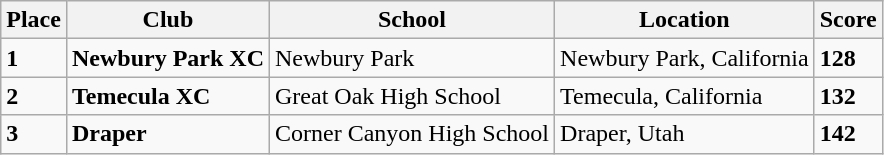<table class="wikitable">
<tr>
<th>Place</th>
<th>Club</th>
<th>School</th>
<th>Location</th>
<th>Score</th>
</tr>
<tr>
<td><strong>1</strong></td>
<td><strong>Newbury Park XC</strong></td>
<td>Newbury Park</td>
<td>Newbury Park, California</td>
<td><strong>128</strong></td>
</tr>
<tr>
<td><strong>2</strong></td>
<td><strong> Temecula XC </strong></td>
<td>Great Oak High School</td>
<td>Temecula, California</td>
<td><strong>132</strong></td>
</tr>
<tr>
<td><strong>3</strong></td>
<td><strong> Draper </strong></td>
<td>Corner Canyon High School</td>
<td>Draper, Utah</td>
<td><strong>142</strong></td>
</tr>
</table>
